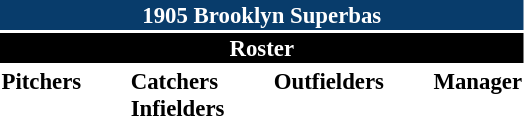<table class="toccolours" style="font-size: 95%;">
<tr>
<th colspan="10" style="background-color: #083c6b; color: white; text-align: center;">1905 Brooklyn Superbas</th>
</tr>
<tr>
<td colspan="10" style="background-color: black; color: white; text-align: center;"><strong>Roster</strong></td>
</tr>
<tr>
<td valign="top"><strong>Pitchers</strong><br>






</td>
<td width="25px"></td>
<td valign="top"><strong>Catchers</strong><br>

<strong>Infielders</strong>








</td>
<td width="25px"></td>
<td valign="top"><strong>Outfielders</strong><br>


</td>
<td width="25px"></td>
<td valign="top"><strong>Manager</strong><br></td>
</tr>
</table>
